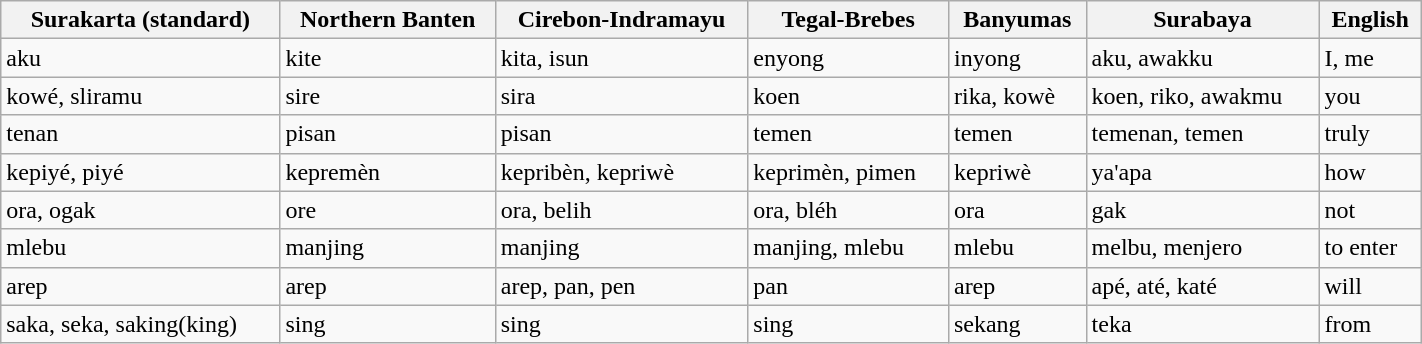<table class="wikitable sortable" width="75%" style="margin:1em auto;">
<tr>
<th>Surakarta (standard)</th>
<th>Northern Banten</th>
<th>Cirebon-Indramayu</th>
<th>Tegal-Brebes</th>
<th>Banyumas</th>
<th>Surabaya</th>
<th>English</th>
</tr>
<tr>
<td>aku</td>
<td>kite</td>
<td>kita, isun</td>
<td>enyong</td>
<td>inyong</td>
<td>aku, awakku</td>
<td>I, me</td>
</tr>
<tr>
<td>kowé, sliramu</td>
<td>sire</td>
<td>sira</td>
<td>koen</td>
<td>rika, kowè</td>
<td>koen, riko, awakmu</td>
<td>you</td>
</tr>
<tr>
<td>tenan</td>
<td>pisan</td>
<td>pisan</td>
<td>temen</td>
<td>temen</td>
<td>temenan, temen</td>
<td>truly</td>
</tr>
<tr>
<td>kepiyé, piyé</td>
<td>kepremèn</td>
<td>kepribèn, kepriwè</td>
<td>keprimèn, pimen</td>
<td>kepriwè</td>
<td>ya'apa</td>
<td>how</td>
</tr>
<tr>
<td>ora, ogak</td>
<td>ore</td>
<td>ora, belih</td>
<td>ora, bléh</td>
<td>ora</td>
<td>gak</td>
<td>not</td>
</tr>
<tr>
<td>mlebu</td>
<td>manjing</td>
<td>manjing</td>
<td>manjing, mlebu</td>
<td>mlebu</td>
<td>melbu, menjero</td>
<td>to enter</td>
</tr>
<tr>
<td>arep</td>
<td>arep</td>
<td>arep, pan, pen</td>
<td>pan</td>
<td>arep</td>
<td>apé, até, katé</td>
<td>will</td>
</tr>
<tr>
<td>saka, seka, saking(king)</td>
<td>sing</td>
<td>sing</td>
<td>sing</td>
<td>sekang</td>
<td>teka</td>
<td>from</td>
</tr>
</table>
